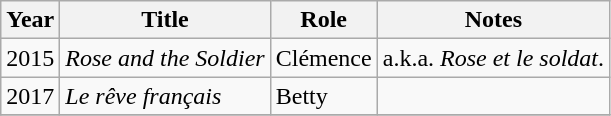<table class="wikitable sortable">
<tr>
<th>Year</th>
<th>Title</th>
<th>Role</th>
<th class="unsortable">Notes</th>
</tr>
<tr>
<td>2015</td>
<td><em>Rose and the Soldier</em></td>
<td>Clémence</td>
<td>a.k.a. <em>Rose et le soldat</em>.</td>
</tr>
<tr>
<td>2017</td>
<td><em>Le rêve français </em></td>
<td>Betty</td>
<td></td>
</tr>
<tr>
</tr>
</table>
